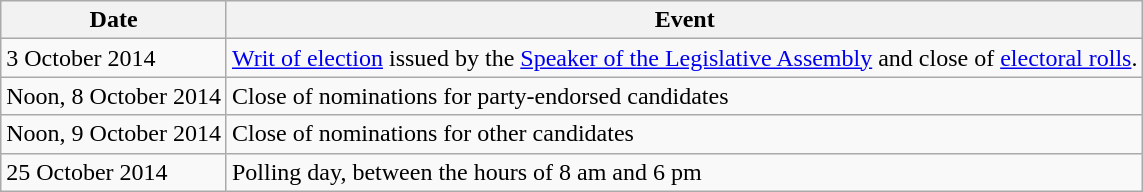<table class="wikitable">
<tr>
<th>Date</th>
<th>Event</th>
</tr>
<tr>
<td>3 October 2014</td>
<td><a href='#'>Writ of election</a> issued by the <a href='#'>Speaker of the Legislative Assembly</a> and close of <a href='#'>electoral rolls</a>.</td>
</tr>
<tr>
<td>Noon, 8 October 2014</td>
<td>Close of nominations for party-endorsed candidates</td>
</tr>
<tr>
<td>Noon, 9 October 2014</td>
<td>Close of nominations for other candidates</td>
</tr>
<tr>
<td>25 October 2014</td>
<td>Polling day, between the hours of 8 am and 6 pm</td>
</tr>
</table>
